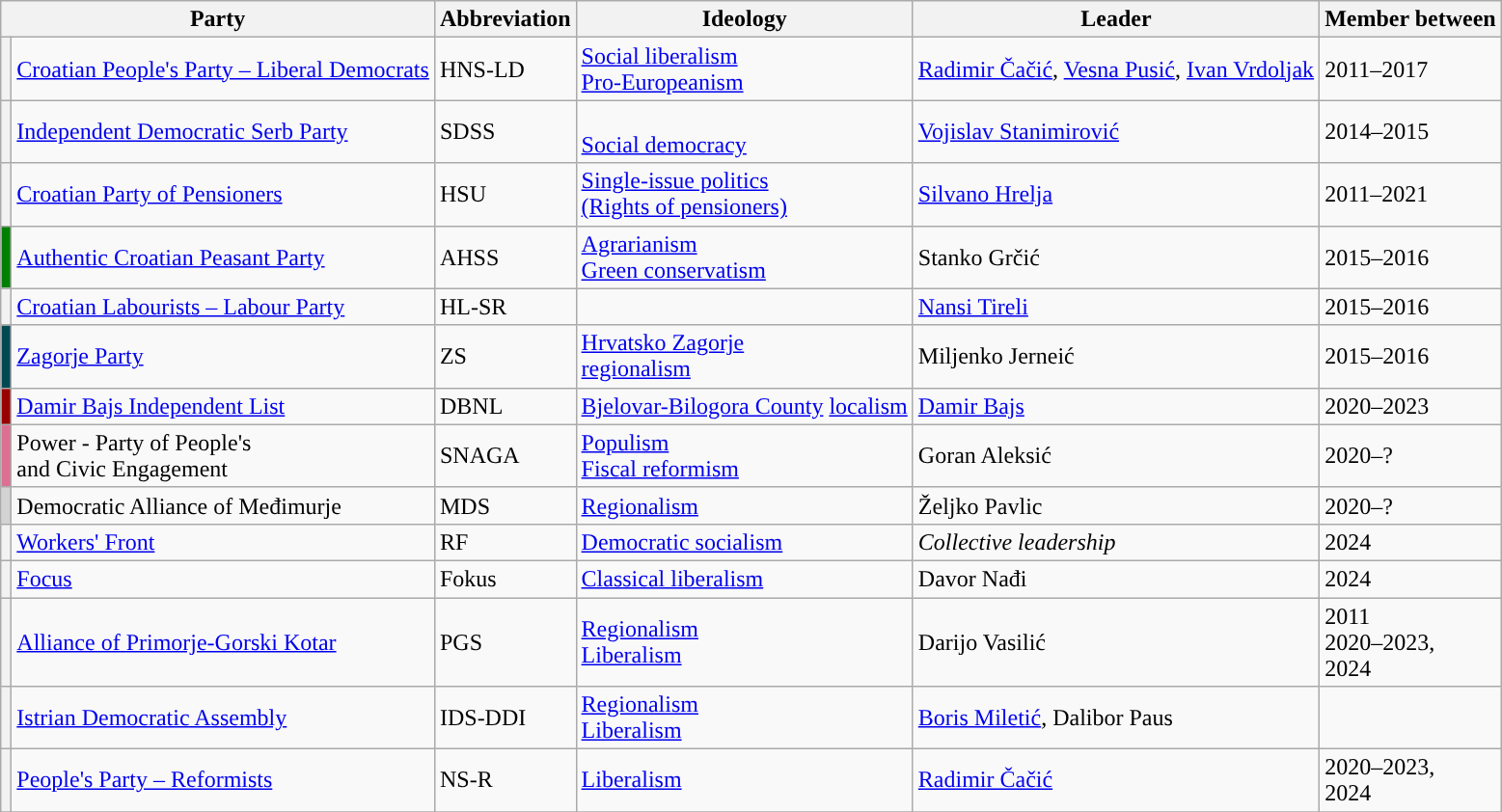<table class="wikitable" style="text-align:left;">
<tr>
<th colspan=2>Party</th>
<th>Abbreviation</th>
<th>Ideology</th>
<th>Leader</th>
<th>Member between</th>
</tr>
<tr>
<th style="background-color:"></th>
<td><a href='#'>Croatian People's Party – Liberal Democrats</a></td>
<td>HNS-LD</td>
<td><a href='#'>Social liberalism</a><br><a href='#'>Pro-Europeanism</a></td>
<td><a href='#'>Radimir Čačić</a>, <a href='#'>Vesna Pusić</a>, <a href='#'>Ivan Vrdoljak</a></td>
<td>2011–2017</td>
</tr>
<tr>
<th style="background-color:"></th>
<td><a href='#'>Independent Democratic Serb Party</a></td>
<td>SDSS</td>
<td><br><a href='#'>Social democracy</a></td>
<td><a href='#'>Vojislav Stanimirović</a></td>
<td>2014–2015</td>
</tr>
<tr>
<th style="background-color:"></th>
<td><a href='#'>Croatian Party of Pensioners</a></td>
<td>HSU</td>
<td><a href='#'>Single-issue politics<br>(Rights of pensioners)</a></td>
<td><a href='#'>Silvano Hrelja</a></td>
<td>2011–2021</td>
</tr>
<tr>
<th style="background-color:green;"></th>
<td><a href='#'>Authentic Croatian Peasant Party</a></td>
<td>AHSS</td>
<td><a href='#'>Agrarianism</a><br><a href='#'>Green conservatism</a></td>
<td>Stanko Grčić</td>
<td>2015–2016</td>
</tr>
<tr>
<th style="background-color:"></th>
<td><a href='#'>Croatian Labourists – Labour Party</a></td>
<td>HL-SR</td>
<td></td>
<td><a href='#'>Nansi Tireli</a></td>
<td>2015–2016</td>
</tr>
<tr>
<th style="background-color:#004953;"></th>
<td><a href='#'>Zagorje Party</a></td>
<td>ZS</td>
<td><a href='#'>Hrvatsko Zagorje</a><br><a href='#'>regionalism</a></td>
<td>Miljenko Jerneić</td>
<td>2015–2016</td>
</tr>
<tr>
<th style="background-color: #990000"></th>
<td><a href='#'>Damir Bajs Independent List</a></td>
<td>DBNL</td>
<td><a href='#'>Bjelovar-Bilogora County</a> <a href='#'>localism</a></td>
<td><a href='#'>Damir Bajs</a></td>
<td>2020–2023</td>
</tr>
<tr>
<th style="background-color: #DB7093"></th>
<td>Power - Party of People's <br>and Civic Engagement</td>
<td>SNAGA</td>
<td><a href='#'>Populism</a><br><a href='#'>Fiscal reformism</a></td>
<td>Goran Aleksić</td>
<td>2020–?</td>
</tr>
<tr>
<th style="background-color:lightgrey"></th>
<td>Democratic Alliance of Međimurje</td>
<td>MDS</td>
<td><a href='#'>Regionalism</a></td>
<td>Željko Pavlic</td>
<td>2020–?</td>
</tr>
<tr>
<th style="background-color:"></th>
<td><a href='#'>Workers' Front</a><br></td>
<td>RF</td>
<td><a href='#'>Democratic socialism</a></td>
<td><em>Collective leadership</em></td>
<td>2024</td>
</tr>
<tr>
<th style="background-color:"></th>
<td><a href='#'>Focus</a><br></td>
<td>Fokus</td>
<td><a href='#'>Classical liberalism</a></td>
<td>Davor Nađi</td>
<td>2024</td>
</tr>
<tr>
<th style="background-color:"></th>
<td><a href='#'>Alliance of Primorje-Gorski Kotar</a></td>
<td>PGS</td>
<td><a href='#'>Regionalism</a><br><a href='#'>Liberalism</a></td>
<td>Darijo Vasilić</td>
<td>2011<br>2020–2023,<br>2024</td>
</tr>
<tr>
<th style="background-color:"></th>
<td><a href='#'>Istrian Democratic Assembly</a></td>
<td>IDS-DDI</td>
<td><a href='#'>Regionalism</a><br><a href='#'>Liberalism</a></td>
<td><a href='#'>Boris Miletić</a>, Dalibor Paus</td>
<td></td>
</tr>
<tr>
<th style="background-color:"></th>
<td><a href='#'>People's Party – Reformists</a><br></td>
<td>NS-R</td>
<td><a href='#'>Liberalism</a></td>
<td><a href='#'>Radimir Čačić</a></td>
<td>2020–2023,<br>2024</td>
</tr>
<tr>
</tr>
</table>
